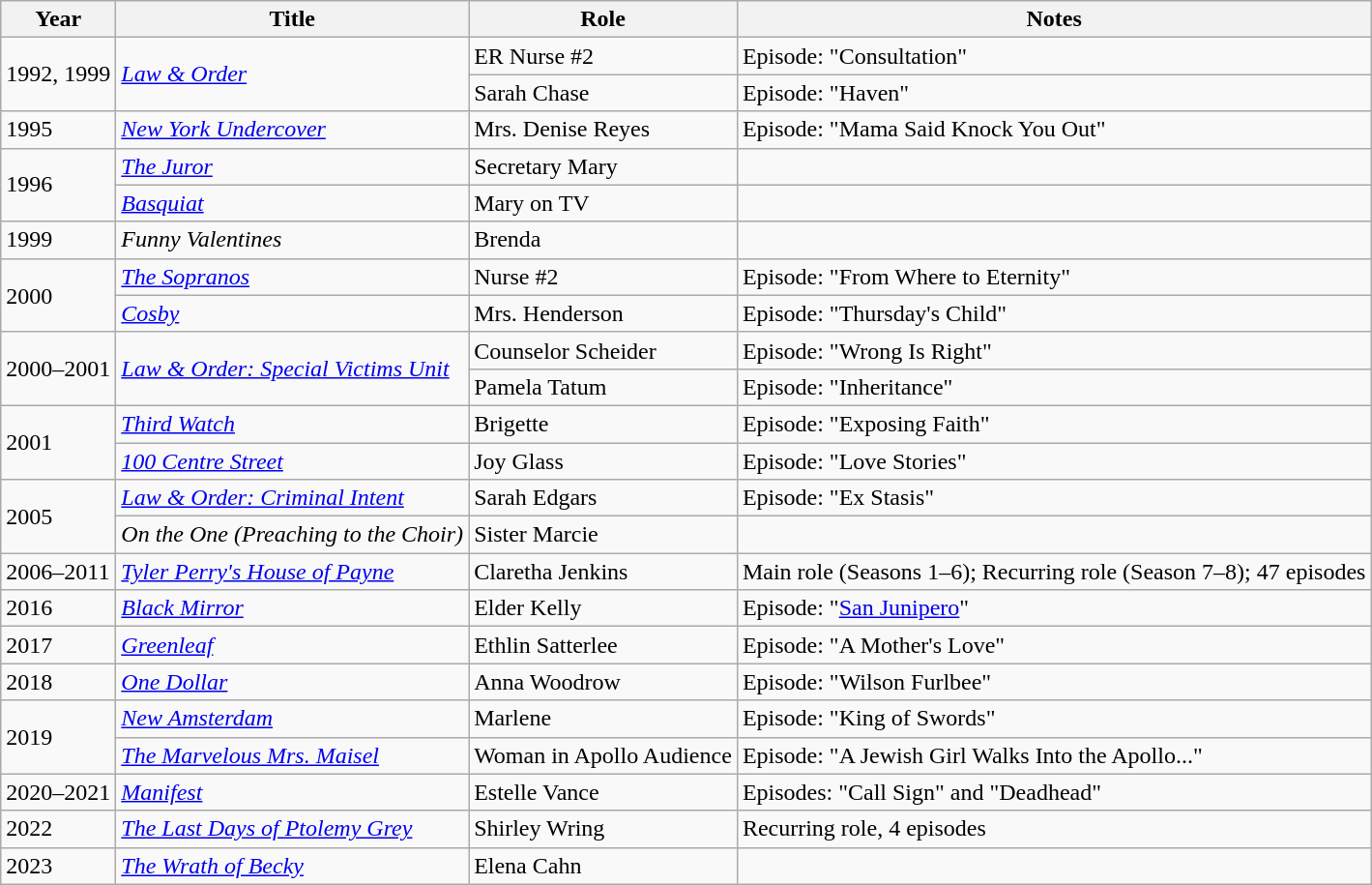<table class="wikitable sortable">
<tr>
<th>Year</th>
<th>Title</th>
<th>Role</th>
<th class="unsortable">Notes</th>
</tr>
<tr>
<td rowspan="2">1992, 1999</td>
<td rowspan="2"><em><a href='#'>Law & Order</a></em></td>
<td>ER Nurse #2</td>
<td>Episode: "Consultation"</td>
</tr>
<tr>
<td>Sarah Chase</td>
<td>Episode: "Haven"</td>
</tr>
<tr>
<td>1995</td>
<td><em><a href='#'>New York Undercover</a></em></td>
<td>Mrs. Denise Reyes</td>
<td>Episode: "Mama Said Knock You Out"</td>
</tr>
<tr>
<td rowspan="2">1996</td>
<td><em><a href='#'>The Juror</a></em></td>
<td>Secretary Mary</td>
<td></td>
</tr>
<tr>
<td><em><a href='#'>Basquiat</a></em></td>
<td>Mary on TV</td>
<td></td>
</tr>
<tr>
<td>1999</td>
<td><em>Funny Valentines</em></td>
<td>Brenda</td>
<td></td>
</tr>
<tr>
<td rowspan="2">2000</td>
<td><em><a href='#'>The Sopranos</a></em></td>
<td>Nurse #2</td>
<td>Episode: "From Where to Eternity"</td>
</tr>
<tr>
<td><em><a href='#'>Cosby</a></em></td>
<td>Mrs. Henderson</td>
<td>Episode: "Thursday's Child"</td>
</tr>
<tr>
<td rowspan="2">2000–2001</td>
<td rowspan="2"><em><a href='#'>Law & Order: Special Victims Unit</a></em></td>
<td>Counselor Scheider</td>
<td>Episode: "Wrong Is Right"</td>
</tr>
<tr>
<td>Pamela Tatum</td>
<td>Episode: "Inheritance"</td>
</tr>
<tr>
<td rowspan="2">2001</td>
<td><em><a href='#'>Third Watch</a></em></td>
<td>Brigette</td>
<td>Episode: "Exposing Faith"</td>
</tr>
<tr>
<td><em><a href='#'>100 Centre Street</a></em></td>
<td>Joy Glass</td>
<td>Episode: "Love Stories"</td>
</tr>
<tr>
<td rowspan="2">2005</td>
<td><em><a href='#'>Law & Order: Criminal Intent</a></em></td>
<td>Sarah Edgars</td>
<td>Episode: "Ex Stasis"</td>
</tr>
<tr>
<td><em>On the One (Preaching to the Choir)</em></td>
<td>Sister Marcie</td>
<td></td>
</tr>
<tr>
<td>2006–2011</td>
<td><em><a href='#'>Tyler Perry's House of Payne</a></em></td>
<td>Claretha Jenkins</td>
<td>Main role (Seasons 1–6); Recurring role (Season 7–8); 47 episodes</td>
</tr>
<tr>
<td>2016</td>
<td><em><a href='#'>Black Mirror</a></em></td>
<td>Elder Kelly</td>
<td>Episode: "<a href='#'>San Junipero</a>"</td>
</tr>
<tr>
<td>2017</td>
<td><em><a href='#'>Greenleaf</a></em></td>
<td>Ethlin Satterlee</td>
<td>Episode: "A Mother's Love"</td>
</tr>
<tr>
<td>2018</td>
<td><em><a href='#'>One Dollar</a></em></td>
<td>Anna Woodrow</td>
<td>Episode: "Wilson Furlbee"</td>
</tr>
<tr>
<td rowspan="2">2019</td>
<td><em><a href='#'>New Amsterdam</a></em></td>
<td>Marlene</td>
<td>Episode: "King of Swords"</td>
</tr>
<tr>
<td><em><a href='#'>The Marvelous Mrs. Maisel</a></em></td>
<td>Woman in Apollo Audience</td>
<td>Episode: "A Jewish Girl Walks Into the Apollo..."</td>
</tr>
<tr>
<td>2020–2021</td>
<td><em><a href='#'>Manifest</a></em></td>
<td>Estelle Vance</td>
<td>Episodes: "Call Sign" and "Deadhead"</td>
</tr>
<tr>
<td>2022</td>
<td><em><a href='#'>The Last Days of Ptolemy Grey</a></em></td>
<td>Shirley Wring</td>
<td>Recurring role, 4 episodes</td>
</tr>
<tr>
<td>2023</td>
<td><em><a href='#'>The Wrath of Becky</a></em></td>
<td>Elena Cahn</td>
<td></td>
</tr>
</table>
